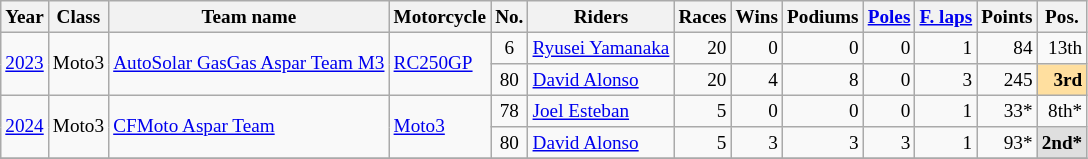<table class="wikitable" style="text-align:right; font-size:80%">
<tr>
<th scope="col">Year</th>
<th scope="col">Class</th>
<th scope="col">Team name</th>
<th scope="col">Motorcycle</th>
<th scope="col">No.</th>
<th scope="col">Riders</th>
<th scope="col">Races</th>
<th scope="col">Wins</th>
<th scope="col">Podiums</th>
<th scope="col"><a href='#'>Poles</a></th>
<th scope="col"><a href='#'>F. laps</a></th>
<th scope="col">Points</th>
<th scope="col">Pos.</th>
</tr>
<tr>
<td align="left" rowspan="2"><a href='#'>2023</a></td>
<td align="left" rowspan="2">Moto3</td>
<td align="left" rowspan="2"><a href='#'>AutoSolar GasGas Aspar Team M3</a></td>
<td align="left" rowspan="2"><a href='#'>RC250GP</a></td>
<td align=center>6</td>
<td align="left"> <a href='#'>Ryusei Yamanaka</a></td>
<td>20</td>
<td>0</td>
<td>0</td>
<td>0</td>
<td>1</td>
<td>84</td>
<td>13th</td>
</tr>
<tr>
<td align=center>80</td>
<td align="left"> <a href='#'>David Alonso</a></td>
<td>20</td>
<td>4</td>
<td>8</td>
<td>0</td>
<td>3</td>
<td>245</td>
<td bgcolor="#ffdf9f"><strong>3rd</strong></td>
</tr>
<tr>
<td align="left" rowspan="2"><a href='#'>2024</a></td>
<td align="left" rowspan="2">Moto3</td>
<td align="left" rowspan="2"><a href='#'>CFMoto Aspar Team</a></td>
<td align="left" rowspan="2"><a href='#'>Moto3</a></td>
<td align=center>78</td>
<td align="left"> <a href='#'>Joel Esteban</a></td>
<td>5</td>
<td>0</td>
<td>0</td>
<td>0</td>
<td>1</td>
<td>33*</td>
<td>8th*</td>
</tr>
<tr>
<td align=center>80</td>
<td align="left"> <a href='#'>David Alonso</a></td>
<td>5</td>
<td>3</td>
<td>3</td>
<td>3</td>
<td>1</td>
<td>93*</td>
<td bgcolor="#dfdfdf"><strong>2nd*</strong></td>
</tr>
<tr>
</tr>
</table>
